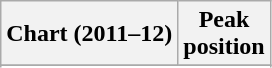<table class="wikitable sortable plainrowheaders" style="text-align:center;">
<tr>
<th scope="col">Chart (2011–12)</th>
<th scope="col">Peak<br>position</th>
</tr>
<tr>
</tr>
<tr>
</tr>
<tr>
</tr>
<tr>
</tr>
<tr>
</tr>
<tr>
</tr>
<tr>
</tr>
<tr>
</tr>
<tr>
</tr>
<tr>
</tr>
</table>
